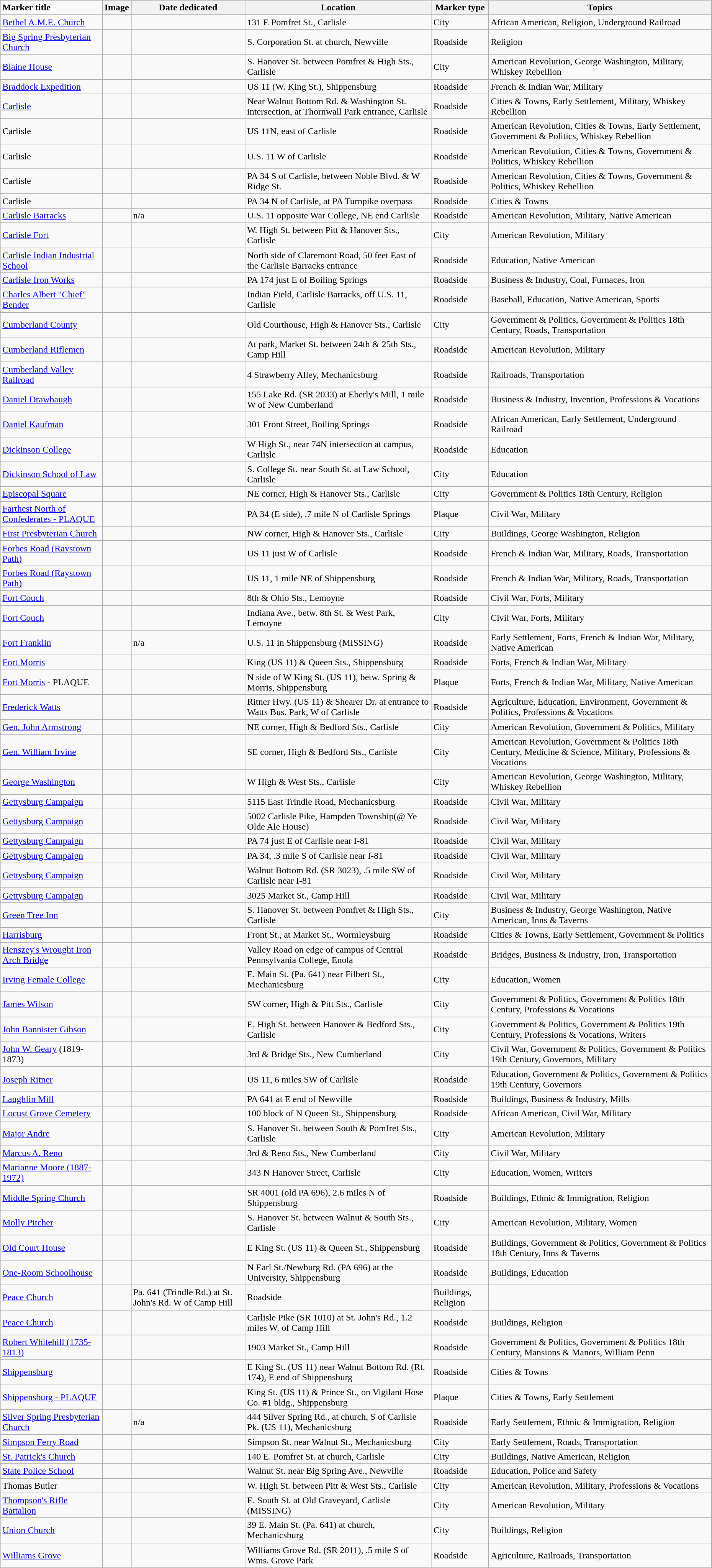<table class="wikitable sortable" style="width:98%">
<tr>
<td><strong>Marker title</strong></td>
<th class="unsortable"><strong>Image</strong></th>
<th><strong>Date dedicated</strong></th>
<th><strong>Location</strong></th>
<th><strong>Marker type</strong></th>
<th><strong>Topics</strong></th>
</tr>
<tr ->
<td><a href='#'>Bethel A.M.E. Church</a></td>
<td></td>
<td></td>
<td>131 E Pomfret St., Carlisle<br><small></small></td>
<td>City</td>
<td>African American, Religion, Underground Railroad</td>
</tr>
<tr ->
<td><a href='#'>Big Spring Presbyterian Church</a></td>
<td></td>
<td></td>
<td>S. Corporation St. at church, Newville<br><small></small></td>
<td>Roadside</td>
<td>Religion</td>
</tr>
<tr ->
<td><a href='#'>Blaine House</a></td>
<td></td>
<td></td>
<td>S. Hanover St. between Pomfret & High Sts., Carlisle<br><small></small></td>
<td>City</td>
<td>American Revolution, George Washington, Military, Whiskey Rebellion</td>
</tr>
<tr ->
<td><a href='#'>Braddock Expedition</a></td>
<td></td>
<td></td>
<td>US 11 (W. King St.), Shippensburg<br><small></small></td>
<td>Roadside</td>
<td>French & Indian War, Military</td>
</tr>
<tr ->
<td><a href='#'>Carlisle</a></td>
<td></td>
<td></td>
<td>Near Walnut Bottom Rd. & Washington St. intersection, at Thornwall Park entrance, Carlisle<br><small></small></td>
<td>Roadside</td>
<td>Cities & Towns, Early Settlement, Military, Whiskey Rebellion</td>
</tr>
<tr ->
<td>Carlisle</td>
<td></td>
<td></td>
<td>US 11N, east of Carlisle<br><small></small></td>
<td>Roadside</td>
<td>American Revolution, Cities & Towns, Early Settlement, Government & Politics, Whiskey Rebellion</td>
</tr>
<tr ->
<td>Carlisle</td>
<td></td>
<td></td>
<td>U.S. 11 W of Carlisle<br><small></small></td>
<td>Roadside</td>
<td>American Revolution, Cities & Towns, Government & Politics, Whiskey Rebellion</td>
</tr>
<tr ->
<td>Carlisle</td>
<td></td>
<td></td>
<td>PA 34 S of Carlisle, between Noble Blvd. & W Ridge St.<br><small></small></td>
<td>Roadside</td>
<td>American Revolution, Cities & Towns, Government & Politics, Whiskey Rebellion</td>
</tr>
<tr ->
<td>Carlisle</td>
<td></td>
<td></td>
<td>PA 34 N of Carlisle, at PA Turnpike overpass<br><small></small></td>
<td>Roadside</td>
<td>Cities & Towns</td>
</tr>
<tr ->
<td><a href='#'>Carlisle Barracks</a></td>
<td></td>
<td>n/a</td>
<td>U.S. 11 opposite War College, NE end Carlisle<br><small></small></td>
<td>Roadside</td>
<td>American Revolution, Military, Native American</td>
</tr>
<tr ->
<td><a href='#'>Carlisle Fort</a></td>
<td></td>
<td></td>
<td>W. High St. between Pitt & Hanover Sts., Carlisle<br><small></small></td>
<td>City</td>
<td>American Revolution, Military</td>
</tr>
<tr ->
<td><a href='#'>Carlisle Indian Industrial School</a></td>
<td></td>
<td></td>
<td>North side of Claremont Road, 50 feet East of the Carlisle Barracks entrance<br><small></small></td>
<td>Roadside</td>
<td>Education, Native American</td>
</tr>
<tr ->
<td><a href='#'>Carlisle Iron Works</a></td>
<td></td>
<td></td>
<td>PA 174 just E of Boiling Springs<br><small></small></td>
<td>Roadside</td>
<td>Business & Industry, Coal, Furnaces, Iron</td>
</tr>
<tr ->
<td><a href='#'>Charles Albert "Chief" Bender</a></td>
<td></td>
<td></td>
<td>Indian Field, Carlisle Barracks, off U.S. 11, Carlisle<br><small></small></td>
<td>Roadside</td>
<td>Baseball, Education, Native American, Sports</td>
</tr>
<tr ->
<td><a href='#'>Cumberland County</a></td>
<td></td>
<td></td>
<td>Old Courthouse, High & Hanover Sts., Carlisle<br><small></small></td>
<td>City</td>
<td>Government & Politics, Government & Politics 18th Century, Roads, Transportation</td>
</tr>
<tr ->
<td><a href='#'>Cumberland Riflemen</a></td>
<td></td>
<td></td>
<td>At park, Market St. between 24th & 25th Sts., Camp Hill<br><small></small></td>
<td>Roadside</td>
<td>American Revolution, Military</td>
</tr>
<tr ->
<td><a href='#'>Cumberland Valley Railroad</a></td>
<td></td>
<td></td>
<td>4 Strawberry Alley, Mechanicsburg<br><small></small></td>
<td>Roadside</td>
<td>Railroads, Transportation</td>
</tr>
<tr ->
<td><a href='#'>Daniel Drawbaugh</a></td>
<td></td>
<td></td>
<td>155 Lake Rd. (SR 2033) at Eberly's Mill, 1 mile W of New Cumberland<br><small></small></td>
<td>Roadside</td>
<td>Business & Industry, Invention, Professions & Vocations</td>
</tr>
<tr ->
<td><a href='#'>Daniel Kaufman</a></td>
<td></td>
<td></td>
<td>301 Front Street, Boiling Springs<br><small></small></td>
<td>Roadside</td>
<td>African American, Early Settlement, Underground Railroad</td>
</tr>
<tr ->
<td><a href='#'>Dickinson College</a></td>
<td></td>
<td></td>
<td>W High St., near 74N intersection at campus, Carlisle<br><small></small></td>
<td>Roadside</td>
<td>Education</td>
</tr>
<tr ->
<td><a href='#'>Dickinson School of Law</a></td>
<td></td>
<td></td>
<td>S. College St. near South St. at Law School, Carlisle<br><small></small></td>
<td>City</td>
<td>Education</td>
</tr>
<tr ->
<td><a href='#'>Episcopal Square</a></td>
<td></td>
<td></td>
<td>NE corner, High & Hanover Sts., Carlisle<br><small></small></td>
<td>City</td>
<td>Government & Politics 18th Century, Religion</td>
</tr>
<tr ->
<td><a href='#'>Farthest North of Confederates - PLAQUE</a></td>
<td></td>
<td></td>
<td>PA 34 (E side), .7 mile N of Carlisle Springs<br><small></small></td>
<td>Plaque</td>
<td>Civil War, Military</td>
</tr>
<tr ->
<td><a href='#'>First Presbyterian Church</a></td>
<td></td>
<td></td>
<td>NW corner, High & Hanover Sts., Carlisle<br><small></small></td>
<td>City</td>
<td>Buildings, George Washington, Religion</td>
</tr>
<tr ->
<td><a href='#'>Forbes Road (Raystown Path)</a></td>
<td></td>
<td></td>
<td>US 11 just W of Carlisle<br><small></small></td>
<td>Roadside</td>
<td>French & Indian War, Military, Roads, Transportation</td>
</tr>
<tr ->
<td><a href='#'>Forbes Road (Raystown Path)</a></td>
<td></td>
<td></td>
<td>US 11, 1 mile NE of Shippensburg<br><small></small></td>
<td>Roadside</td>
<td>French & Indian War, Military, Roads, Transportation</td>
</tr>
<tr ->
<td><a href='#'>Fort Couch</a></td>
<td></td>
<td></td>
<td>8th & Ohio Sts., Lemoyne<br><small></small></td>
<td>Roadside</td>
<td>Civil War, Forts, Military</td>
</tr>
<tr ->
<td><a href='#'>Fort Couch</a></td>
<td></td>
<td></td>
<td>Indiana Ave., betw. 8th St. & West Park, Lemoyne<br><small></small></td>
<td>City</td>
<td>Civil War, Forts, Military</td>
</tr>
<tr ->
<td><a href='#'>Fort Franklin</a></td>
<td></td>
<td>n/a</td>
<td>U.S. 11 in Shippensburg (MISSING)<br><small></small></td>
<td>Roadside</td>
<td>Early Settlement, Forts, French & Indian War, Military, Native American</td>
</tr>
<tr ->
<td><a href='#'>Fort Morris</a></td>
<td></td>
<td></td>
<td>King (US 11) & Queen Sts., Shippensburg<br><small></small></td>
<td>Roadside</td>
<td>Forts, French & Indian War, Military</td>
</tr>
<tr ->
<td><a href='#'>Fort Morris</a> - PLAQUE</td>
<td></td>
<td></td>
<td>N side of W King St. (US 11), betw. Spring & Morris, Shippensburg<br><small></small></td>
<td>Plaque</td>
<td>Forts, French & Indian War, Military, Native American</td>
</tr>
<tr ->
<td><a href='#'>Frederick Watts</a></td>
<td></td>
<td></td>
<td>Ritner Hwy. (US 11) & Shearer Dr. at entrance to Watts Bus. Park, W of Carlisle<br><small></small></td>
<td>Roadside</td>
<td>Agriculture, Education, Environment, Government & Politics, Professions & Vocations</td>
</tr>
<tr ->
<td><a href='#'>Gen. John Armstrong</a></td>
<td></td>
<td></td>
<td>NE corner, High & Bedford Sts., Carlisle<br><small></small></td>
<td>City</td>
<td>American Revolution, Government & Politics, Military</td>
</tr>
<tr ->
<td><a href='#'>Gen. William Irvine</a></td>
<td></td>
<td></td>
<td>SE corner, High & Bedford Sts., Carlisle<br><small></small></td>
<td>City</td>
<td>American Revolution, Government & Politics 18th Century, Medicine & Science, Military, Professions & Vocations</td>
</tr>
<tr ->
<td><a href='#'>George Washington</a></td>
<td></td>
<td></td>
<td>W High & West Sts., Carlisle<br><small></small></td>
<td>City</td>
<td>American Revolution, George Washington, Military, Whiskey Rebellion</td>
</tr>
<tr ->
<td><a href='#'>Gettysburg Campaign</a></td>
<td></td>
<td></td>
<td>5115 East Trindle Road, Mechanicsburg<br><small></small></td>
<td>Roadside</td>
<td>Civil War, Military</td>
</tr>
<tr ->
<td><a href='#'>Gettysburg Campaign</a></td>
<td></td>
<td></td>
<td>5002 Carlisle Pike, Hampden Township(@ Ye Olde Ale House)<br><small></small></td>
<td>Roadside</td>
<td>Civil War, Military</td>
</tr>
<tr ->
<td><a href='#'>Gettysburg Campaign</a></td>
<td></td>
<td></td>
<td>PA 74 just E of Carlisle near I-81<br><small></small></td>
<td>Roadside</td>
<td>Civil War, Military</td>
</tr>
<tr ->
<td><a href='#'>Gettysburg Campaign</a></td>
<td></td>
<td></td>
<td>PA 34, .3 mile S of Carlisle near I-81<br><small></small></td>
<td>Roadside</td>
<td>Civil War, Military</td>
</tr>
<tr ->
<td><a href='#'>Gettysburg Campaign</a></td>
<td></td>
<td></td>
<td>Walnut Bottom Rd. (SR 3023), .5 mile SW of Carlisle near I-81<br><small></small></td>
<td>Roadside</td>
<td>Civil War, Military</td>
</tr>
<tr ->
<td><a href='#'>Gettysburg Campaign</a></td>
<td></td>
<td></td>
<td>3025 Market St., Camp Hill<br><small></small></td>
<td>Roadside</td>
<td>Civil War, Military</td>
</tr>
<tr ->
<td><a href='#'>Green Tree Inn</a></td>
<td></td>
<td></td>
<td>S. Hanover St. between Pomfret & High Sts., Carlisle<br><small></small></td>
<td>City</td>
<td>Business & Industry, George Washington, Native American, Inns & Taverns</td>
</tr>
<tr ->
<td><a href='#'>Harrisburg</a></td>
<td></td>
<td></td>
<td>Front St., at Market St., Wormleysburg<br><small></small></td>
<td>Roadside</td>
<td>Cities & Towns, Early Settlement, Government & Politics</td>
</tr>
<tr ->
<td><a href='#'>Henszey's Wrought Iron Arch Bridge</a></td>
<td></td>
<td></td>
<td>Valley Road on edge of campus of Central Pennsylvania College, Enola<br><small></small></td>
<td>Roadside</td>
<td>Bridges, Business & Industry, Iron, Transportation</td>
</tr>
<tr ->
<td><a href='#'>Irving Female College</a></td>
<td></td>
<td></td>
<td>E. Main St. (Pa. 641) near Filbert St., Mechanicsburg<br><small></small></td>
<td>City</td>
<td>Education, Women</td>
</tr>
<tr ->
<td><a href='#'>James Wilson</a></td>
<td></td>
<td></td>
<td>SW corner, High & Pitt Sts., Carlisle<br><small></small></td>
<td>City</td>
<td>Government & Politics, Government & Politics 18th Century, Professions & Vocations</td>
</tr>
<tr ->
<td><a href='#'>John Bannister Gibson</a></td>
<td></td>
<td></td>
<td>E. High St. between Hanover & Bedford Sts., Carlisle<br><small></small></td>
<td>City</td>
<td>Government & Politics, Government & Politics 19th Century, Professions & Vocations, Writers</td>
</tr>
<tr ->
<td><a href='#'>John W. Geary</a> (1819-1873)</td>
<td></td>
<td></td>
<td>3rd & Bridge Sts., New Cumberland<br><small></small></td>
<td>City</td>
<td>Civil War, Government & Politics, Government & Politics 19th Century, Governors, Military</td>
</tr>
<tr ->
<td><a href='#'>Joseph Ritner</a></td>
<td></td>
<td></td>
<td>US 11, 6 miles SW of Carlisle<br><small></small></td>
<td>Roadside</td>
<td>Education, Government & Politics, Government & Politics 19th Century, Governors</td>
</tr>
<tr ->
<td><a href='#'>Laughlin Mill</a></td>
<td></td>
<td></td>
<td>PA 641 at E end of Newville<br><small></small></td>
<td>Roadside</td>
<td>Buildings, Business & Industry, Mills</td>
</tr>
<tr ->
<td><a href='#'>Locust Grove Cemetery</a></td>
<td></td>
<td></td>
<td>100 block of N Queen St., Shippensburg<br><small></small></td>
<td>Roadside</td>
<td>African American, Civil War, Military</td>
</tr>
<tr ->
<td><a href='#'>Major Andre</a></td>
<td></td>
<td></td>
<td>S. Hanover St. between South & Pomfret Sts., Carlisle<br><small></small></td>
<td>City</td>
<td>American Revolution, Military</td>
</tr>
<tr ->
<td><a href='#'>Marcus A. Reno</a></td>
<td></td>
<td></td>
<td>3rd & Reno Sts., New Cumberland<br><small></small></td>
<td>City</td>
<td>Civil War, Military</td>
</tr>
<tr ->
<td><a href='#'>Marianne Moore (1887-1972)</a></td>
<td></td>
<td></td>
<td>343 N Hanover Street, Carlisle<br><small></small></td>
<td>City</td>
<td>Education, Women, Writers</td>
</tr>
<tr ->
<td><a href='#'>Middle Spring Church</a></td>
<td></td>
<td></td>
<td>SR 4001 (old PA 696), 2.6 miles N of Shippensburg<br><small></small></td>
<td>Roadside</td>
<td>Buildings, Ethnic & Immigration, Religion</td>
</tr>
<tr ->
<td><a href='#'>Molly Pitcher</a></td>
<td></td>
<td></td>
<td>S. Hanover St. between Walnut & South Sts., Carlisle<br><small></small></td>
<td>City</td>
<td>American Revolution, Military, Women</td>
</tr>
<tr ->
<td><a href='#'>Old Court House</a></td>
<td></td>
<td></td>
<td>E King St. (US 11) & Queen St., Shippensburg<br><small></small></td>
<td>Roadside</td>
<td>Buildings, Government & Politics, Government & Politics 18th Century, Inns & Taverns</td>
</tr>
<tr ->
<td><a href='#'>One-Room Schoolhouse</a></td>
<td></td>
<td></td>
<td>N Earl St./Newburg Rd. (PA 696) at the University, Shippensburg<br><small></small></td>
<td>Roadside</td>
<td>Buildings, Education</td>
</tr>
<tr ->
<td><a href='#'>Peace Church</a></td>
<td></td>
<td>Pa. 641 (Trindle Rd.) at St. John's Rd. W of Camp Hill<br><small></small></td>
<td>Roadside</td>
<td>Buildings, Religion</td>
</tr>
<tr ->
<td><a href='#'>Peace Church</a></td>
<td></td>
<td></td>
<td>Carlisle Pike (SR 1010) at St. John's Rd., 1.2 miles W. of Camp Hill<br><small></small></td>
<td>Roadside</td>
<td>Buildings, Religion</td>
</tr>
<tr ->
<td><a href='#'>Robert Whitehill (1735-1813)</a></td>
<td></td>
<td></td>
<td>1903 Market St., Camp Hill<br><small></small></td>
<td>Roadside</td>
<td>Government & Politics, Government & Politics 18th Century, Mansions & Manors, William Penn</td>
</tr>
<tr ->
<td><a href='#'>Shippensburg</a></td>
<td></td>
<td></td>
<td>E King St. (US 11) near Walnut Bottom Rd. (Rt. 174), E end of Shippensburg<br><small></small></td>
<td>Roadside</td>
<td>Cities & Towns</td>
</tr>
<tr ->
<td><a href='#'>Shippensburg - PLAQUE</a></td>
<td></td>
<td></td>
<td>King St. (US 11) & Prince St., on Vigilant Hose Co. #1 bldg., Shippensburg<br><small></small></td>
<td>Plaque</td>
<td>Cities & Towns, Early Settlement</td>
</tr>
<tr ->
<td><a href='#'>Silver Spring Presbyterian Church</a></td>
<td></td>
<td>n/a</td>
<td>444 Silver Spring Rd., at church, S of Carlisle Pk. (US 11), Mechanicsburg<br><small></small></td>
<td>Roadside</td>
<td>Early Settlement, Ethnic & Immigration, Religion</td>
</tr>
<tr ->
<td><a href='#'>Simpson Ferry Road</a></td>
<td></td>
<td></td>
<td>Simpson St. near Walnut St., Mechanicsburg<br><small></small></td>
<td>City</td>
<td>Early Settlement, Roads, Transportation</td>
</tr>
<tr ->
<td><a href='#'>St. Patrick's Church</a></td>
<td></td>
<td></td>
<td>140 E. Pomfret St. at church, Carlisle<br><small></small></td>
<td>City</td>
<td>Buildings, Native American, Religion</td>
</tr>
<tr ->
<td><a href='#'>State Police School</a></td>
<td></td>
<td></td>
<td>Walnut St. near Big Spring Ave., Newville<br><small></small></td>
<td>Roadside</td>
<td>Education, Police and Safety</td>
</tr>
<tr ->
<td>Thomas Butler</td>
<td></td>
<td></td>
<td>W. High St. between Pitt & West Sts., Carlisle<br><small></small></td>
<td>City</td>
<td>American Revolution, Military, Professions & Vocations</td>
</tr>
<tr ->
<td><a href='#'>Thompson's Rifle Battalion</a></td>
<td></td>
<td></td>
<td>E. South St. at Old Graveyard, Carlisle (MISSING)<br><small></small></td>
<td>City</td>
<td>American Revolution, Military</td>
</tr>
<tr ->
<td><a href='#'>Union Church</a></td>
<td></td>
<td></td>
<td>39 E. Main St. (Pa. 641) at church, Mechanicsburg<br><small></small></td>
<td>City</td>
<td>Buildings, Religion</td>
</tr>
<tr ->
<td><a href='#'>Williams Grove</a></td>
<td></td>
<td></td>
<td>Williams Grove Rd. (SR 2011), .5 mile S of Wms. Grove Park<br><small></small></td>
<td>Roadside</td>
<td>Agriculture, Railroads, Transportation</td>
</tr>
</table>
